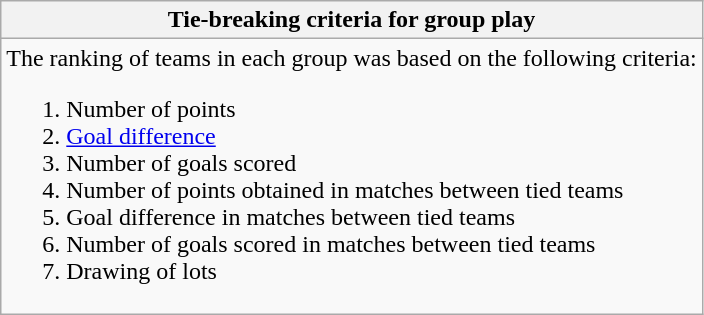<table class="wikitable collapsible collapsed">
<tr>
<th>Tie-breaking criteria for group play</th>
</tr>
<tr>
<td>The ranking of teams in each group was based on the following criteria:<br><ol><li>Number of points</li><li><a href='#'>Goal difference</a></li><li>Number of goals scored</li><li>Number of points obtained in matches between tied teams</li><li>Goal difference in matches between tied teams</li><li>Number of goals scored in matches between tied teams</li><li>Drawing of lots</li></ol></td>
</tr>
</table>
